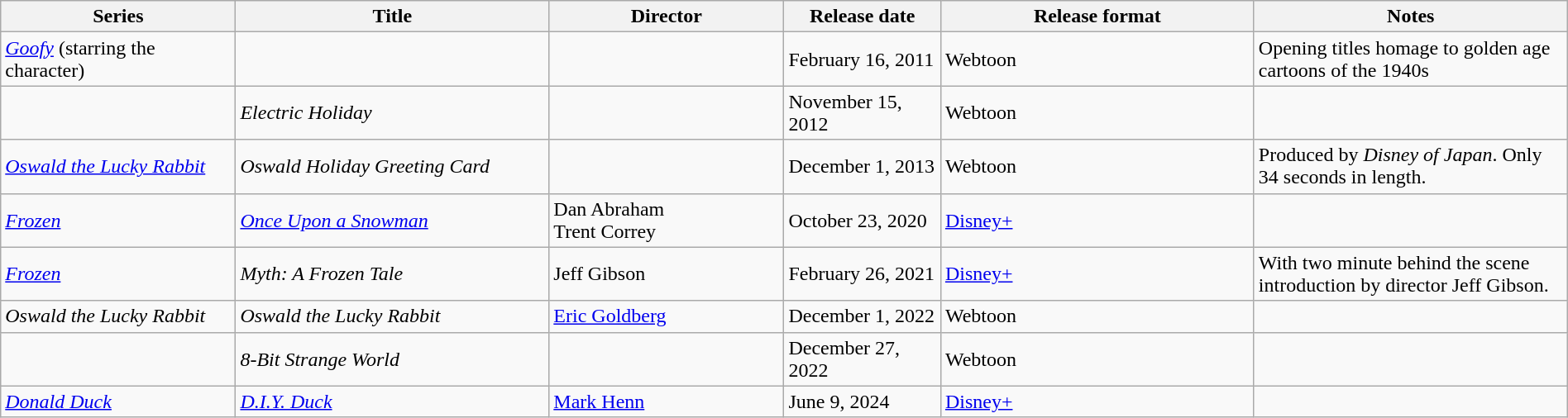<table class="wikitable sortable" style="width:100%;">
<tr>
<th style="width:15%;">Series</th>
<th style="width:20%;">Title</th>
<th style="width:15%;">Director</th>
<th style="width:10%;">Release date</th>
<th style="width:20%;">Release format</th>
<th style="width:20%;">Notes</th>
</tr>
<tr>
<td><em><a href='#'>Goofy</a></em> (starring the character)</td>
<td><em></em></td>
<td></td>
<td>February 16, 2011</td>
<td>Webtoon</td>
<td>Opening titles homage to golden age cartoons of the 1940s</td>
</tr>
<tr>
<td></td>
<td><em>Electric Holiday</em></td>
<td></td>
<td>November 15, 2012</td>
<td>Webtoon</td>
<td></td>
</tr>
<tr>
<td><em><a href='#'>Oswald the Lucky Rabbit</a></em></td>
<td><em>Oswald Holiday Greeting Card</em></td>
<td></td>
<td>December 1, 2013</td>
<td>Webtoon</td>
<td>Produced by <em>Disney of Japan</em>. Only 34 seconds in length.</td>
</tr>
<tr>
<td><em><a href='#'>Frozen</a></em></td>
<td><em><a href='#'>Once Upon a Snowman</a></em></td>
<td>Dan Abraham<br>Trent Correy</td>
<td>October 23, 2020</td>
<td><a href='#'>Disney+</a></td>
<td></td>
</tr>
<tr>
<td><em><a href='#'>Frozen</a></em></td>
<td><em>Myth: A Frozen Tale</em></td>
<td>Jeff Gibson</td>
<td>February 26, 2021</td>
<td><a href='#'>Disney+</a></td>
<td>With two minute behind the scene introduction by director Jeff Gibson.</td>
</tr>
<tr>
<td><em>Oswald the Lucky Rabbit</em></td>
<td><em>Oswald the Lucky Rabbit</em></td>
<td><a href='#'>Eric Goldberg</a></td>
<td>December 1, 2022</td>
<td>Webtoon</td>
<td></td>
</tr>
<tr>
<td></td>
<td><em>8-Bit Strange World</em></td>
<td></td>
<td>December 27, 2022</td>
<td>Webtoon</td>
<td></td>
</tr>
<tr>
<td><em><a href='#'>Donald Duck</a></em></td>
<td><em><a href='#'>D.I.Y. Duck</a></em></td>
<td><a href='#'>Mark Henn</a></td>
<td>June 9, 2024</td>
<td><a href='#'>Disney+</a></td>
<td></td>
</tr>
</table>
